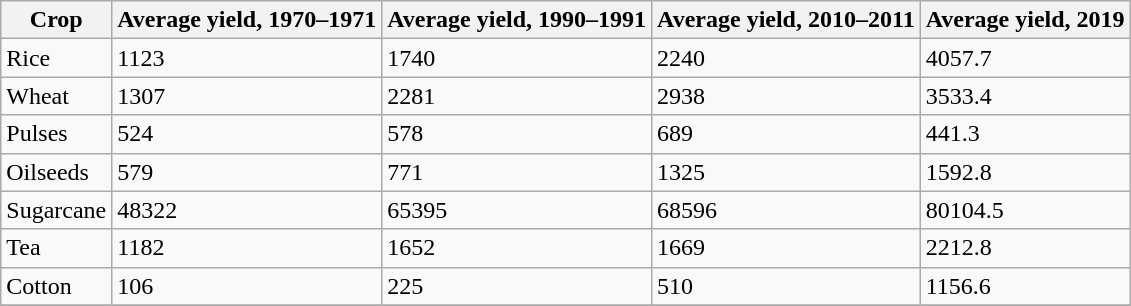<table class="wikitable">
<tr>
<th>Crop</th>
<th>Average yield, 1970–1971</th>
<th>Average yield, 1990–1991</th>
<th>Average yield, 2010–2011</th>
<th>Average yield, 2019</th>
</tr>
<tr>
<td>Rice</td>
<td>1123</td>
<td>1740</td>
<td>2240</td>
<td>4057.7</td>
</tr>
<tr>
<td>Wheat</td>
<td>1307</td>
<td>2281</td>
<td>2938</td>
<td>3533.4</td>
</tr>
<tr>
<td>Pulses</td>
<td>524</td>
<td>578</td>
<td>689</td>
<td>441.3</td>
</tr>
<tr>
<td>Oilseeds</td>
<td>579</td>
<td>771</td>
<td>1325</td>
<td>1592.8</td>
</tr>
<tr>
<td>Sugarcane</td>
<td>48322</td>
<td>65395</td>
<td>68596</td>
<td>80104.5</td>
</tr>
<tr>
<td>Tea</td>
<td>1182</td>
<td>1652</td>
<td>1669</td>
<td>2212.8</td>
</tr>
<tr>
<td>Cotton</td>
<td>106</td>
<td>225</td>
<td>510</td>
<td>1156.6</td>
</tr>
<tr>
</tr>
</table>
